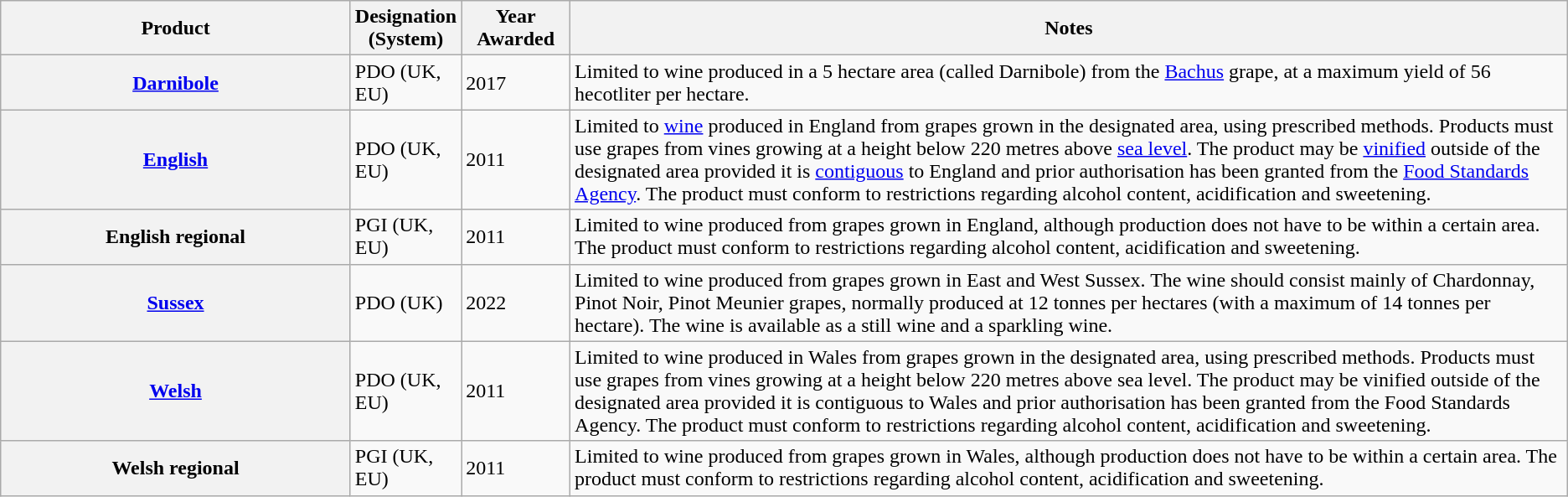<table class="wikitable sortable">
<tr>
<th scope="col" width="23%">Product</th>
<th scope="col" width="4%">Designation (System)</th>
<th scope="col" width="7%">Year Awarded</th>
<th class="unsortable" scope="col" width="66%">Notes</th>
</tr>
<tr>
<th scope="row"><a href='#'>Darnibole</a></th>
<td>PDO (UK, EU)</td>
<td>2017</td>
<td>Limited to wine produced in a 5 hectare area (called Darnibole) from the <a href='#'>Bachus</a> grape, at a maximum yield of 56 hecotliter per hectare.</td>
</tr>
<tr>
<th scope="row"><a href='#'>English</a></th>
<td>PDO (UK, EU)</td>
<td>2011</td>
<td>Limited to <a href='#'>wine</a> produced in England from grapes grown in the designated area, using prescribed methods. Products must use grapes from vines growing at a height below 220 metres above <a href='#'>sea level</a>. The product may be <a href='#'>vinified</a> outside of the designated area provided it is <a href='#'>contiguous</a> to England and prior authorisation has been granted from the <a href='#'>Food Standards Agency</a>. The product must conform to restrictions regarding alcohol content, acidification and sweetening.</td>
</tr>
<tr>
<th scope="row">English regional</th>
<td>PGI (UK, EU)</td>
<td>2011</td>
<td>Limited to wine produced from grapes grown in England, although production does not have to be within a certain area. The product must conform to restrictions regarding alcohol content, acidification and sweetening.</td>
</tr>
<tr>
<th scope="row"><a href='#'>Sussex</a></th>
<td>PDO (UK)</td>
<td>2022</td>
<td>Limited to wine produced from grapes grown in East and West Sussex. The wine should consist mainly of Chardonnay, Pinot Noir, Pinot Meunier grapes, normally produced at 12 tonnes per hectares (with a maximum of 14 tonnes per hectare). The wine is available as a still wine and a sparkling wine.</td>
</tr>
<tr>
<th scope="row"><a href='#'>Welsh</a></th>
<td>PDO (UK, EU)</td>
<td>2011</td>
<td>Limited to wine produced in Wales from grapes grown in the designated area, using prescribed methods. Products must use grapes from vines growing at a height below 220 metres above sea level. The product may be vinified outside of the designated area provided it is contiguous to Wales and prior authorisation has been granted from the Food Standards Agency. The product must conform to restrictions regarding alcohol content, acidification and sweetening.</td>
</tr>
<tr>
<th scope="row">Welsh regional</th>
<td>PGI (UK, EU)</td>
<td>2011</td>
<td>Limited to wine produced from grapes grown in Wales, although production does not have to be within a certain area. The product must conform to restrictions regarding alcohol content, acidification and sweetening.</td>
</tr>
</table>
